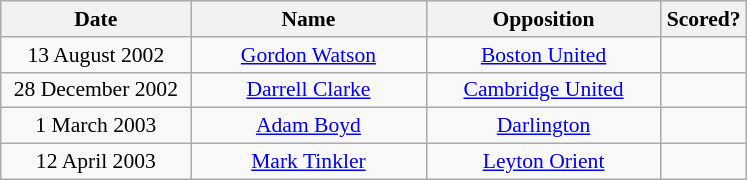<table class="wikitable" style="text-align:center; font-size:90%; ">
<tr>
<th width=120>Date</th>
<th width=150>Name</th>
<th width=150>Opposition</th>
<th width=50>Scored?</th>
</tr>
<tr>
<td>13 August 2002</td>
<td><a href='#'>Gordon Watson</a></td>
<td><a href='#'>Boston United</a></td>
<td></td>
</tr>
<tr>
<td>28 December 2002</td>
<td><a href='#'>Darrell Clarke</a></td>
<td><a href='#'>Cambridge United</a></td>
<td></td>
</tr>
<tr>
<td>1 March 2003</td>
<td><a href='#'>Adam Boyd</a></td>
<td><a href='#'>Darlington</a></td>
<td></td>
</tr>
<tr>
<td>12 April 2003</td>
<td><a href='#'>Mark Tinkler</a></td>
<td><a href='#'>Leyton Orient</a></td>
<td></td>
</tr>
</table>
